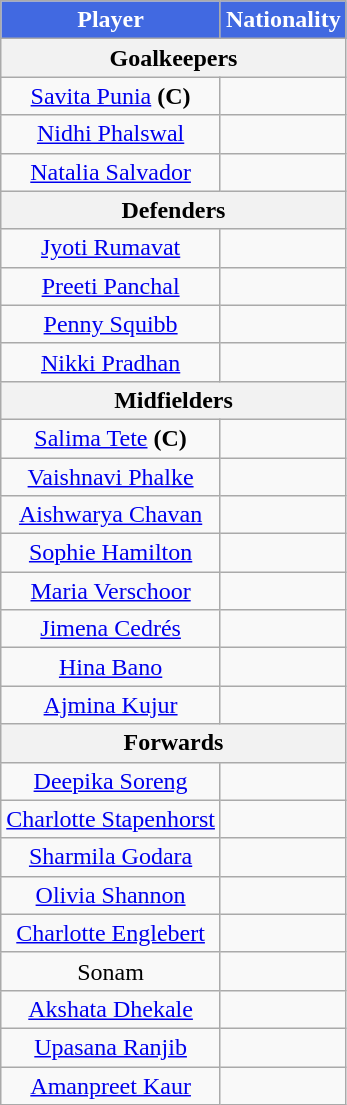<table class="wikitable" style="text-align:center;">
<tr>
<th style="background: #4169E1; color:#FFFFFF">Player</th>
<th style="background: #4169E1; color:#FFFFFF">Nationality</th>
</tr>
<tr>
<th colspan=2>Goalkeepers</th>
</tr>
<tr>
<td><a href='#'>Savita Punia</a> <strong>(C)</strong></td>
<td></td>
</tr>
<tr>
<td><a href='#'>Nidhi Phalswal</a></td>
<td></td>
</tr>
<tr>
<td><a href='#'>Natalia Salvador</a></td>
<td></td>
</tr>
<tr>
<th colspan=2>Defenders</th>
</tr>
<tr>
<td><a href='#'>Jyoti Rumavat</a></td>
<td></td>
</tr>
<tr>
<td><a href='#'>Preeti Panchal</a></td>
<td></td>
</tr>
<tr>
<td><a href='#'>Penny Squibb</a></td>
<td></td>
</tr>
<tr>
<td><a href='#'>Nikki Pradhan</a></td>
<td></td>
</tr>
<tr>
<th colspan=2>Midfielders</th>
</tr>
<tr>
<td><a href='#'>Salima Tete</a> <strong>(C)</strong></td>
<td></td>
</tr>
<tr>
<td><a href='#'>Vaishnavi Phalke</a></td>
<td></td>
</tr>
<tr>
<td><a href='#'>Aishwarya Chavan</a></td>
<td></td>
</tr>
<tr>
<td><a href='#'>Sophie Hamilton</a></td>
<td></td>
</tr>
<tr>
<td><a href='#'>Maria Verschoor</a></td>
<td></td>
</tr>
<tr>
<td><a href='#'>Jimena Cedrés</a></td>
<td></td>
</tr>
<tr>
<td><a href='#'>Hina Bano</a></td>
<td></td>
</tr>
<tr>
<td><a href='#'>Ajmina Kujur</a></td>
<td></td>
</tr>
<tr>
<th colspan=2>Forwards</th>
</tr>
<tr>
<td><a href='#'>Deepika Soreng</a></td>
<td></td>
</tr>
<tr>
<td><a href='#'>Charlotte Stapenhorst</a></td>
<td></td>
</tr>
<tr>
<td><a href='#'>Sharmila Godara</a></td>
<td></td>
</tr>
<tr>
<td><a href='#'>Olivia Shannon</a></td>
<td></td>
</tr>
<tr>
<td><a href='#'>Charlotte Englebert</a></td>
<td></td>
</tr>
<tr>
<td>Sonam</td>
<td></td>
</tr>
<tr>
<td><a href='#'>Akshata Dhekale</a></td>
<td></td>
</tr>
<tr>
<td><a href='#'>Upasana Ranjib</a></td>
<td></td>
</tr>
<tr>
<td><a href='#'>Amanpreet Kaur</a></td>
<td></td>
</tr>
</table>
